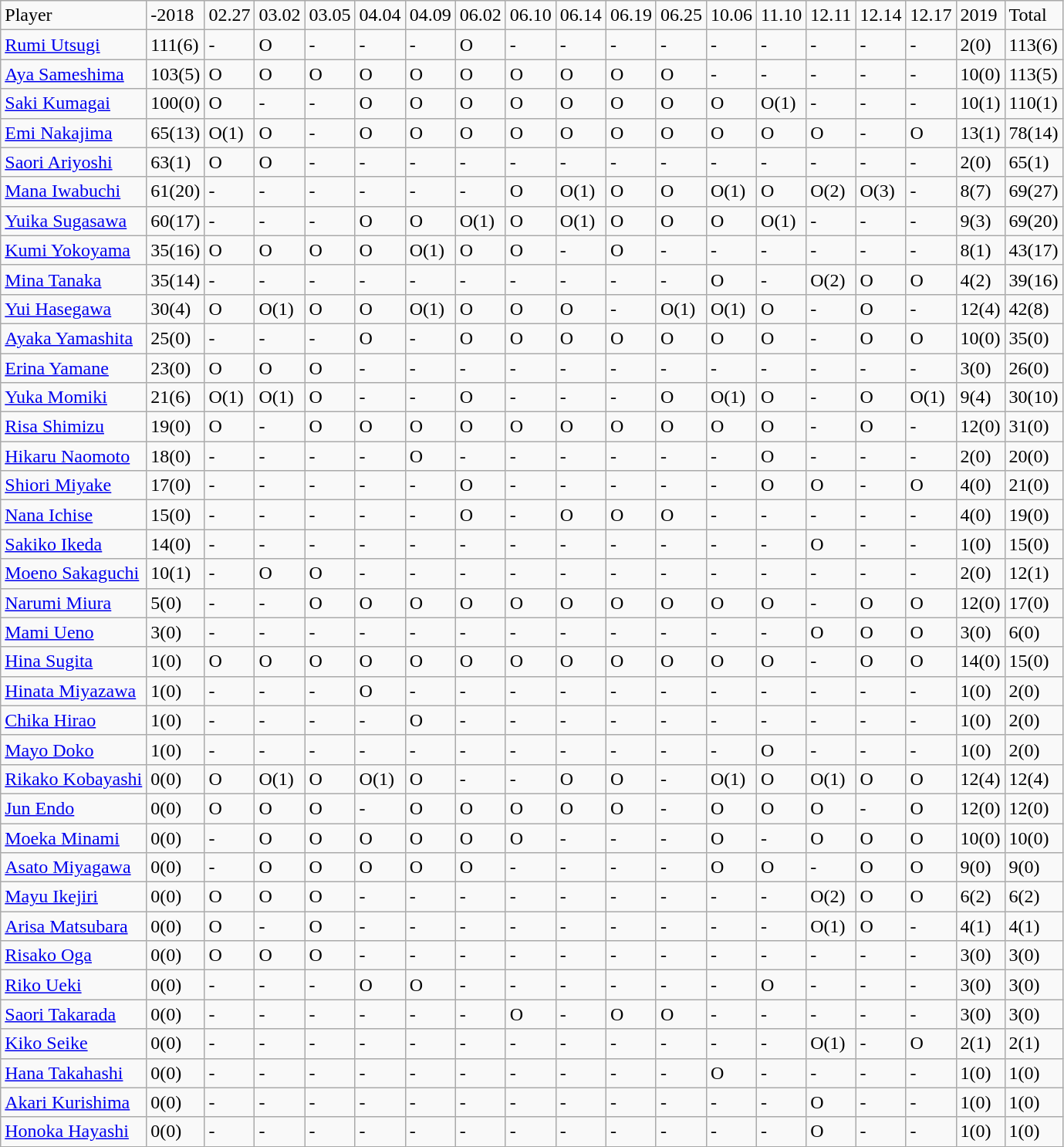<table class="wikitable" style="text-align:left;">
<tr>
<td>Player</td>
<td>-2018</td>
<td>02.27</td>
<td>03.02</td>
<td>03.05</td>
<td>04.04</td>
<td>04.09</td>
<td>06.02</td>
<td>06.10</td>
<td>06.14</td>
<td>06.19</td>
<td>06.25</td>
<td>10.06</td>
<td>11.10</td>
<td>12.11</td>
<td>12.14</td>
<td>12.17</td>
<td>2019</td>
<td>Total</td>
</tr>
<tr>
<td><a href='#'>Rumi Utsugi</a></td>
<td>111(6)</td>
<td>-</td>
<td>O</td>
<td>-</td>
<td>-</td>
<td>-</td>
<td>O</td>
<td>-</td>
<td>-</td>
<td>-</td>
<td>-</td>
<td>-</td>
<td>-</td>
<td>-</td>
<td>-</td>
<td>-</td>
<td>2(0)</td>
<td>113(6)</td>
</tr>
<tr>
<td><a href='#'>Aya Sameshima</a></td>
<td>103(5)</td>
<td>O</td>
<td>O</td>
<td>O</td>
<td>O</td>
<td>O</td>
<td>O</td>
<td>O</td>
<td>O</td>
<td>O</td>
<td>O</td>
<td>-</td>
<td>-</td>
<td>-</td>
<td>-</td>
<td>-</td>
<td>10(0)</td>
<td>113(5)</td>
</tr>
<tr>
<td><a href='#'>Saki Kumagai</a></td>
<td>100(0)</td>
<td>O</td>
<td>-</td>
<td>-</td>
<td>O</td>
<td>O</td>
<td>O</td>
<td>O</td>
<td>O</td>
<td>O</td>
<td>O</td>
<td>O</td>
<td>O(1)</td>
<td>-</td>
<td>-</td>
<td>-</td>
<td>10(1)</td>
<td>110(1)</td>
</tr>
<tr>
<td><a href='#'>Emi Nakajima</a></td>
<td>65(13)</td>
<td>O(1)</td>
<td>O</td>
<td>-</td>
<td>O</td>
<td>O</td>
<td>O</td>
<td>O</td>
<td>O</td>
<td>O</td>
<td>O</td>
<td>O</td>
<td>O</td>
<td>O</td>
<td>-</td>
<td>O</td>
<td>13(1)</td>
<td>78(14)</td>
</tr>
<tr>
<td><a href='#'>Saori Ariyoshi</a></td>
<td>63(1)</td>
<td>O</td>
<td>O</td>
<td>-</td>
<td>-</td>
<td>-</td>
<td>-</td>
<td>-</td>
<td>-</td>
<td>-</td>
<td>-</td>
<td>-</td>
<td>-</td>
<td>-</td>
<td>-</td>
<td>-</td>
<td>2(0)</td>
<td>65(1)</td>
</tr>
<tr>
<td><a href='#'>Mana Iwabuchi</a></td>
<td>61(20)</td>
<td>-</td>
<td>-</td>
<td>-</td>
<td>-</td>
<td>-</td>
<td>-</td>
<td>O</td>
<td>O(1)</td>
<td>O</td>
<td>O</td>
<td>O(1)</td>
<td>O</td>
<td>O(2)</td>
<td>O(3)</td>
<td>-</td>
<td>8(7)</td>
<td>69(27)</td>
</tr>
<tr>
<td><a href='#'>Yuika Sugasawa</a></td>
<td>60(17)</td>
<td>-</td>
<td>-</td>
<td>-</td>
<td>O</td>
<td>O</td>
<td>O(1)</td>
<td>O</td>
<td>O(1)</td>
<td>O</td>
<td>O</td>
<td>O</td>
<td>O(1)</td>
<td>-</td>
<td>-</td>
<td>-</td>
<td>9(3)</td>
<td>69(20)</td>
</tr>
<tr>
<td><a href='#'>Kumi Yokoyama</a></td>
<td>35(16)</td>
<td>O</td>
<td>O</td>
<td>O</td>
<td>O</td>
<td>O(1)</td>
<td>O</td>
<td>O</td>
<td>-</td>
<td>O</td>
<td>-</td>
<td>-</td>
<td>-</td>
<td>-</td>
<td>-</td>
<td>-</td>
<td>8(1)</td>
<td>43(17)</td>
</tr>
<tr>
<td><a href='#'>Mina Tanaka</a></td>
<td>35(14)</td>
<td>-</td>
<td>-</td>
<td>-</td>
<td>-</td>
<td>-</td>
<td>-</td>
<td>-</td>
<td>-</td>
<td>-</td>
<td>-</td>
<td>O</td>
<td>-</td>
<td>O(2)</td>
<td>O</td>
<td>O</td>
<td>4(2)</td>
<td>39(16)</td>
</tr>
<tr>
<td><a href='#'>Yui Hasegawa</a></td>
<td>30(4)</td>
<td>O</td>
<td>O(1)</td>
<td>O</td>
<td>O</td>
<td>O(1)</td>
<td>O</td>
<td>O</td>
<td>O</td>
<td>-</td>
<td>O(1)</td>
<td>O(1)</td>
<td>O</td>
<td>-</td>
<td>O</td>
<td>-</td>
<td>12(4)</td>
<td>42(8)</td>
</tr>
<tr>
<td><a href='#'>Ayaka Yamashita</a></td>
<td>25(0)</td>
<td>-</td>
<td>-</td>
<td>-</td>
<td>O</td>
<td>-</td>
<td>O</td>
<td>O</td>
<td>O</td>
<td>O</td>
<td>O</td>
<td>O</td>
<td>O</td>
<td>-</td>
<td>O</td>
<td>O</td>
<td>10(0)</td>
<td>35(0)</td>
</tr>
<tr>
<td><a href='#'>Erina Yamane</a></td>
<td>23(0)</td>
<td>O</td>
<td>O</td>
<td>O</td>
<td>-</td>
<td>-</td>
<td>-</td>
<td>-</td>
<td>-</td>
<td>-</td>
<td>-</td>
<td>-</td>
<td>-</td>
<td>-</td>
<td>-</td>
<td>-</td>
<td>3(0)</td>
<td>26(0)</td>
</tr>
<tr>
<td><a href='#'>Yuka Momiki</a></td>
<td>21(6)</td>
<td>O(1)</td>
<td>O(1)</td>
<td>O</td>
<td>-</td>
<td>-</td>
<td>O</td>
<td>-</td>
<td>-</td>
<td>-</td>
<td>O</td>
<td>O(1)</td>
<td>O</td>
<td>-</td>
<td>O</td>
<td>O(1)</td>
<td>9(4)</td>
<td>30(10)</td>
</tr>
<tr>
<td><a href='#'>Risa Shimizu</a></td>
<td>19(0)</td>
<td>O</td>
<td>-</td>
<td>O</td>
<td>O</td>
<td>O</td>
<td>O</td>
<td>O</td>
<td>O</td>
<td>O</td>
<td>O</td>
<td>O</td>
<td>O</td>
<td>-</td>
<td>O</td>
<td>-</td>
<td>12(0)</td>
<td>31(0)</td>
</tr>
<tr>
<td><a href='#'>Hikaru Naomoto</a></td>
<td>18(0)</td>
<td>-</td>
<td>-</td>
<td>-</td>
<td>-</td>
<td>O</td>
<td>-</td>
<td>-</td>
<td>-</td>
<td>-</td>
<td>-</td>
<td>-</td>
<td>O</td>
<td>-</td>
<td>-</td>
<td>-</td>
<td>2(0)</td>
<td>20(0)</td>
</tr>
<tr>
<td><a href='#'>Shiori Miyake</a></td>
<td>17(0)</td>
<td>-</td>
<td>-</td>
<td>-</td>
<td>-</td>
<td>-</td>
<td>O</td>
<td>-</td>
<td>-</td>
<td>-</td>
<td>-</td>
<td>-</td>
<td>O</td>
<td>O</td>
<td>-</td>
<td>O</td>
<td>4(0)</td>
<td>21(0)</td>
</tr>
<tr>
<td><a href='#'>Nana Ichise</a></td>
<td>15(0)</td>
<td>-</td>
<td>-</td>
<td>-</td>
<td>-</td>
<td>-</td>
<td>O</td>
<td>-</td>
<td>O</td>
<td>O</td>
<td>O</td>
<td>-</td>
<td>-</td>
<td>-</td>
<td>-</td>
<td>-</td>
<td>4(0)</td>
<td>19(0)</td>
</tr>
<tr>
<td><a href='#'>Sakiko Ikeda</a></td>
<td>14(0)</td>
<td>-</td>
<td>-</td>
<td>-</td>
<td>-</td>
<td>-</td>
<td>-</td>
<td>-</td>
<td>-</td>
<td>-</td>
<td>-</td>
<td>-</td>
<td>-</td>
<td>O</td>
<td>-</td>
<td>-</td>
<td>1(0)</td>
<td>15(0)</td>
</tr>
<tr>
<td><a href='#'>Moeno Sakaguchi</a></td>
<td>10(1)</td>
<td>-</td>
<td>O</td>
<td>O</td>
<td>-</td>
<td>-</td>
<td>-</td>
<td>-</td>
<td>-</td>
<td>-</td>
<td>-</td>
<td>-</td>
<td>-</td>
<td>-</td>
<td>-</td>
<td>-</td>
<td>2(0)</td>
<td>12(1)</td>
</tr>
<tr>
<td><a href='#'>Narumi Miura</a></td>
<td>5(0)</td>
<td>-</td>
<td>-</td>
<td>O</td>
<td>O</td>
<td>O</td>
<td>O</td>
<td>O</td>
<td>O</td>
<td>O</td>
<td>O</td>
<td>O</td>
<td>O</td>
<td>-</td>
<td>O</td>
<td>O</td>
<td>12(0)</td>
<td>17(0)</td>
</tr>
<tr>
<td><a href='#'>Mami Ueno</a></td>
<td>3(0)</td>
<td>-</td>
<td>-</td>
<td>-</td>
<td>-</td>
<td>-</td>
<td>-</td>
<td>-</td>
<td>-</td>
<td>-</td>
<td>-</td>
<td>-</td>
<td>-</td>
<td>O</td>
<td>O</td>
<td>O</td>
<td>3(0)</td>
<td>6(0)</td>
</tr>
<tr>
<td><a href='#'>Hina Sugita</a></td>
<td>1(0)</td>
<td>O</td>
<td>O</td>
<td>O</td>
<td>O</td>
<td>O</td>
<td>O</td>
<td>O</td>
<td>O</td>
<td>O</td>
<td>O</td>
<td>O</td>
<td>O</td>
<td>-</td>
<td>O</td>
<td>O</td>
<td>14(0)</td>
<td>15(0)</td>
</tr>
<tr>
<td><a href='#'>Hinata Miyazawa</a></td>
<td>1(0)</td>
<td>-</td>
<td>-</td>
<td>-</td>
<td>O</td>
<td>-</td>
<td>-</td>
<td>-</td>
<td>-</td>
<td>-</td>
<td>-</td>
<td>-</td>
<td>-</td>
<td>-</td>
<td>-</td>
<td>-</td>
<td>1(0)</td>
<td>2(0)</td>
</tr>
<tr>
<td><a href='#'>Chika Hirao</a></td>
<td>1(0)</td>
<td>-</td>
<td>-</td>
<td>-</td>
<td>-</td>
<td>O</td>
<td>-</td>
<td>-</td>
<td>-</td>
<td>-</td>
<td>-</td>
<td>-</td>
<td>-</td>
<td>-</td>
<td>-</td>
<td>-</td>
<td>1(0)</td>
<td>2(0)</td>
</tr>
<tr>
<td><a href='#'>Mayo Doko</a></td>
<td>1(0)</td>
<td>-</td>
<td>-</td>
<td>-</td>
<td>-</td>
<td>-</td>
<td>-</td>
<td>-</td>
<td>-</td>
<td>-</td>
<td>-</td>
<td>-</td>
<td>O</td>
<td>-</td>
<td>-</td>
<td>-</td>
<td>1(0)</td>
<td>2(0)</td>
</tr>
<tr>
<td><a href='#'>Rikako Kobayashi</a></td>
<td>0(0)</td>
<td>O</td>
<td>O(1)</td>
<td>O</td>
<td>O(1)</td>
<td>O</td>
<td>-</td>
<td>-</td>
<td>O</td>
<td>O</td>
<td>-</td>
<td>O(1)</td>
<td>O</td>
<td>O(1)</td>
<td>O</td>
<td>O</td>
<td>12(4)</td>
<td>12(4)</td>
</tr>
<tr>
<td><a href='#'>Jun Endo</a></td>
<td>0(0)</td>
<td>O</td>
<td>O</td>
<td>O</td>
<td>-</td>
<td>O</td>
<td>O</td>
<td>O</td>
<td>O</td>
<td>O</td>
<td>-</td>
<td>O</td>
<td>O</td>
<td>O</td>
<td>-</td>
<td>O</td>
<td>12(0)</td>
<td>12(0)</td>
</tr>
<tr>
<td><a href='#'>Moeka Minami</a></td>
<td>0(0)</td>
<td>-</td>
<td>O</td>
<td>O</td>
<td>O</td>
<td>O</td>
<td>O</td>
<td>O</td>
<td>-</td>
<td>-</td>
<td>-</td>
<td>O</td>
<td>-</td>
<td>O</td>
<td>O</td>
<td>O</td>
<td>10(0)</td>
<td>10(0)</td>
</tr>
<tr>
<td><a href='#'>Asato Miyagawa</a></td>
<td>0(0)</td>
<td>-</td>
<td>O</td>
<td>O</td>
<td>O</td>
<td>O</td>
<td>O</td>
<td>-</td>
<td>-</td>
<td>-</td>
<td>-</td>
<td>O</td>
<td>O</td>
<td>-</td>
<td>O</td>
<td>O</td>
<td>9(0)</td>
<td>9(0)</td>
</tr>
<tr>
<td><a href='#'>Mayu Ikejiri</a></td>
<td>0(0)</td>
<td>O</td>
<td>O</td>
<td>O</td>
<td>-</td>
<td>-</td>
<td>-</td>
<td>-</td>
<td>-</td>
<td>-</td>
<td>-</td>
<td>-</td>
<td>-</td>
<td>O(2)</td>
<td>O</td>
<td>O</td>
<td>6(2)</td>
<td>6(2)</td>
</tr>
<tr>
<td><a href='#'>Arisa Matsubara</a></td>
<td>0(0)</td>
<td>O</td>
<td>-</td>
<td>O</td>
<td>-</td>
<td>-</td>
<td>-</td>
<td>-</td>
<td>-</td>
<td>-</td>
<td>-</td>
<td>-</td>
<td>-</td>
<td>O(1)</td>
<td>O</td>
<td>-</td>
<td>4(1)</td>
<td>4(1)</td>
</tr>
<tr>
<td><a href='#'>Risako Oga</a></td>
<td>0(0)</td>
<td>O</td>
<td>O</td>
<td>O</td>
<td>-</td>
<td>-</td>
<td>-</td>
<td>-</td>
<td>-</td>
<td>-</td>
<td>-</td>
<td>-</td>
<td>-</td>
<td>-</td>
<td>-</td>
<td>-</td>
<td>3(0)</td>
<td>3(0)</td>
</tr>
<tr>
<td><a href='#'>Riko Ueki</a></td>
<td>0(0)</td>
<td>-</td>
<td>-</td>
<td>-</td>
<td>O</td>
<td>O</td>
<td>-</td>
<td>-</td>
<td>-</td>
<td>-</td>
<td>-</td>
<td>-</td>
<td>O</td>
<td>-</td>
<td>-</td>
<td>-</td>
<td>3(0)</td>
<td>3(0)</td>
</tr>
<tr>
<td><a href='#'>Saori Takarada</a></td>
<td>0(0)</td>
<td>-</td>
<td>-</td>
<td>-</td>
<td>-</td>
<td>-</td>
<td>-</td>
<td>O</td>
<td>-</td>
<td>O</td>
<td>O</td>
<td>-</td>
<td>-</td>
<td>-</td>
<td>-</td>
<td>-</td>
<td>3(0)</td>
<td>3(0)</td>
</tr>
<tr>
<td><a href='#'>Kiko Seike</a></td>
<td>0(0)</td>
<td>-</td>
<td>-</td>
<td>-</td>
<td>-</td>
<td>-</td>
<td>-</td>
<td>-</td>
<td>-</td>
<td>-</td>
<td>-</td>
<td>-</td>
<td>-</td>
<td>O(1)</td>
<td>-</td>
<td>O</td>
<td>2(1)</td>
<td>2(1)</td>
</tr>
<tr>
<td><a href='#'>Hana Takahashi</a></td>
<td>0(0)</td>
<td>-</td>
<td>-</td>
<td>-</td>
<td>-</td>
<td>-</td>
<td>-</td>
<td>-</td>
<td>-</td>
<td>-</td>
<td>-</td>
<td>O</td>
<td>-</td>
<td>-</td>
<td>-</td>
<td>-</td>
<td>1(0)</td>
<td>1(0)</td>
</tr>
<tr>
<td><a href='#'>Akari Kurishima</a></td>
<td>0(0)</td>
<td>-</td>
<td>-</td>
<td>-</td>
<td>-</td>
<td>-</td>
<td>-</td>
<td>-</td>
<td>-</td>
<td>-</td>
<td>-</td>
<td>-</td>
<td>-</td>
<td>O</td>
<td>-</td>
<td>-</td>
<td>1(0)</td>
<td>1(0)</td>
</tr>
<tr>
<td><a href='#'>Honoka Hayashi</a></td>
<td>0(0)</td>
<td>-</td>
<td>-</td>
<td>-</td>
<td>-</td>
<td>-</td>
<td>-</td>
<td>-</td>
<td>-</td>
<td>-</td>
<td>-</td>
<td>-</td>
<td>-</td>
<td>O</td>
<td>-</td>
<td>-</td>
<td>1(0)</td>
<td>1(0)</td>
</tr>
</table>
